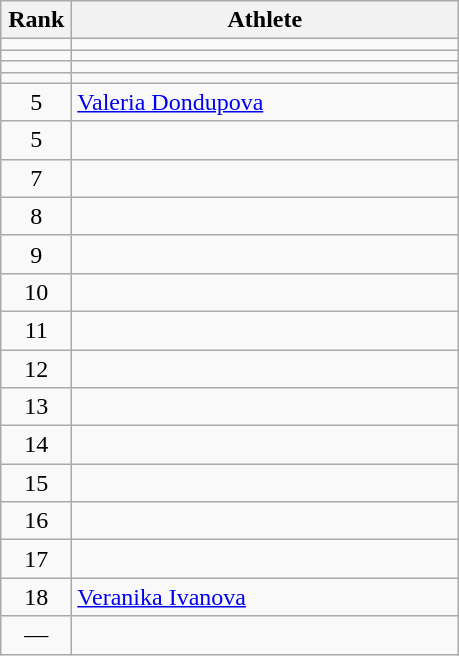<table class="wikitable" style="text-align: center;">
<tr>
<th width=40>Rank</th>
<th width=250>Athlete</th>
</tr>
<tr>
<td></td>
<td align="left"></td>
</tr>
<tr>
<td></td>
<td align="left"></td>
</tr>
<tr>
<td></td>
<td align="left"></td>
</tr>
<tr>
<td></td>
<td align="left"></td>
</tr>
<tr>
<td>5</td>
<td align="left"> <a href='#'>Valeria Dondupova</a> </td>
</tr>
<tr>
<td>5</td>
<td align="left"></td>
</tr>
<tr>
<td>7</td>
<td align="left"></td>
</tr>
<tr>
<td>8</td>
<td align="left"></td>
</tr>
<tr>
<td>9</td>
<td align="left"></td>
</tr>
<tr>
<td>10</td>
<td align="left"></td>
</tr>
<tr>
<td>11</td>
<td align="left"></td>
</tr>
<tr>
<td>12</td>
<td align="left"></td>
</tr>
<tr>
<td>13</td>
<td align="left"></td>
</tr>
<tr>
<td>14</td>
<td align="left"></td>
</tr>
<tr>
<td>15</td>
<td align="left"></td>
</tr>
<tr>
<td>16</td>
<td align="left"></td>
</tr>
<tr>
<td>17</td>
<td align="left"></td>
</tr>
<tr>
<td>18</td>
<td align="left"> <a href='#'>Veranika Ivanova</a> </td>
</tr>
<tr>
<td>—</td>
<td align="left"></td>
</tr>
</table>
